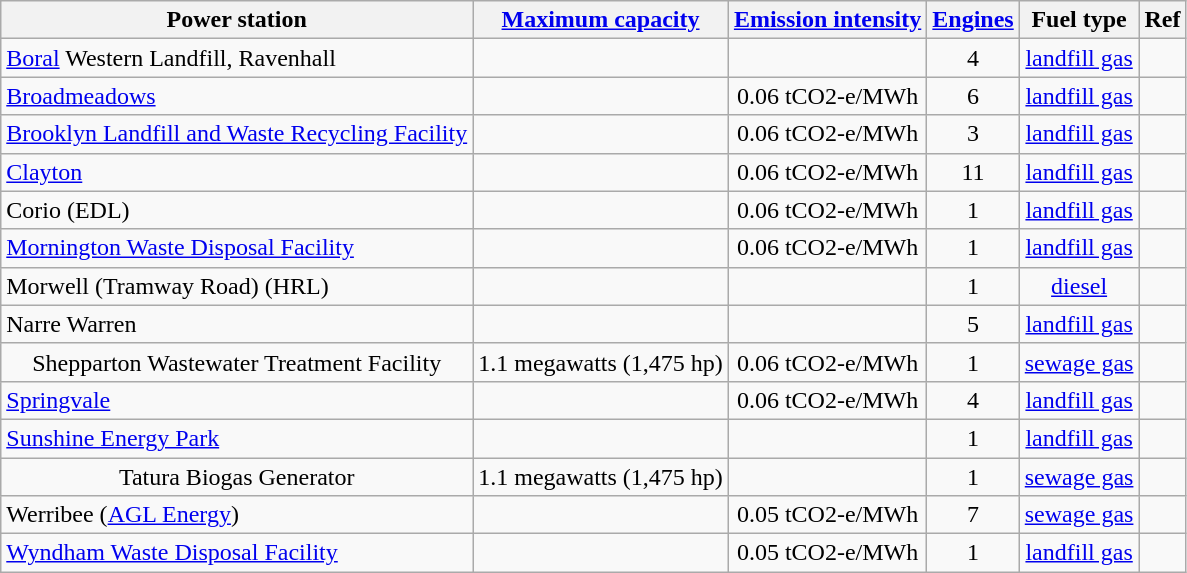<table class="wikitable sortable" style="text-align: center">
<tr>
<th>Power station</th>
<th><a href='#'>Maximum capacity</a></th>
<th><a href='#'>Emission intensity</a></th>
<th><a href='#'>Engines</a></th>
<th>Fuel type</th>
<th>Ref</th>
</tr>
<tr>
<td align="left"><a href='#'>Boral</a> Western Landfill, Ravenhall</td>
<td align="right"></td>
<td></td>
<td>4</td>
<td><a href='#'>landfill gas</a></td>
<td></td>
</tr>
<tr>
<td align="left"><a href='#'>Broadmeadows</a></td>
<td align="right"></td>
<td>0.06 tCO2-e/MWh</td>
<td>6</td>
<td><a href='#'>landfill gas</a></td>
<td></td>
</tr>
<tr>
<td align="left"><a href='#'>Brooklyn Landfill and Waste Recycling Facility</a></td>
<td align="right"></td>
<td>0.06 tCO2-e/MWh</td>
<td>3</td>
<td><a href='#'>landfill gas</a></td>
<td></td>
</tr>
<tr>
<td align="left"><a href='#'>Clayton</a></td>
<td align="right"></td>
<td>0.06 tCO2-e/MWh</td>
<td>11</td>
<td><a href='#'>landfill gas</a></td>
<td></td>
</tr>
<tr>
<td align="left">Corio (EDL)</td>
<td align="right"></td>
<td>0.06 tCO2-e/MWh</td>
<td>1</td>
<td><a href='#'>landfill gas</a></td>
<td></td>
</tr>
<tr>
<td align="left"><a href='#'>Mornington Waste Disposal Facility</a></td>
<td align="right"></td>
<td>0.06 tCO2-e/MWh</td>
<td>1</td>
<td><a href='#'>landfill gas</a></td>
<td></td>
</tr>
<tr>
<td align="left">Morwell (Tramway Road) (HRL)</td>
<td align="right"></td>
<td></td>
<td>1</td>
<td><a href='#'>diesel</a></td>
<td></td>
</tr>
<tr>
<td align="left">Narre Warren</td>
<td align"right"></td>
<td></td>
<td>5</td>
<td><a href='#'>landfill gas</a></td>
<td></td>
</tr>
<tr>
<td>Shepparton Wastewater Treatment Facility</td>
<td>1.1 megawatts (1,475 hp)</td>
<td>0.06 tCO2-e/MWh</td>
<td>1</td>
<td><a href='#'>sewage gas</a></td>
<td></td>
</tr>
<tr>
<td align="left"><a href='#'>Springvale</a></td>
<td align="right"></td>
<td>0.06 tCO2-e/MWh</td>
<td>4</td>
<td><a href='#'>landfill gas</a></td>
<td></td>
</tr>
<tr>
<td align="left"><a href='#'>Sunshine Energy Park</a></td>
<td align="right"></td>
<td></td>
<td>1</td>
<td><a href='#'>landfill gas</a></td>
<td></td>
</tr>
<tr>
<td>Tatura Biogas Generator</td>
<td>1.1 megawatts (1,475 hp)</td>
<td></td>
<td>1</td>
<td><a href='#'>sewage gas</a></td>
<td></td>
</tr>
<tr>
<td align="left">Werribee (<a href='#'>AGL Energy</a>)</td>
<td align"right"></td>
<td>0.05 tCO2-e/MWh</td>
<td>7</td>
<td><a href='#'>sewage gas</a></td>
<td></td>
</tr>
<tr>
<td align="left"><a href='#'>Wyndham Waste Disposal Facility</a></td>
<td align"right"></td>
<td>0.05 tCO2-e/MWh</td>
<td>1</td>
<td><a href='#'>landfill gas</a></td>
<td></td>
</tr>
</table>
